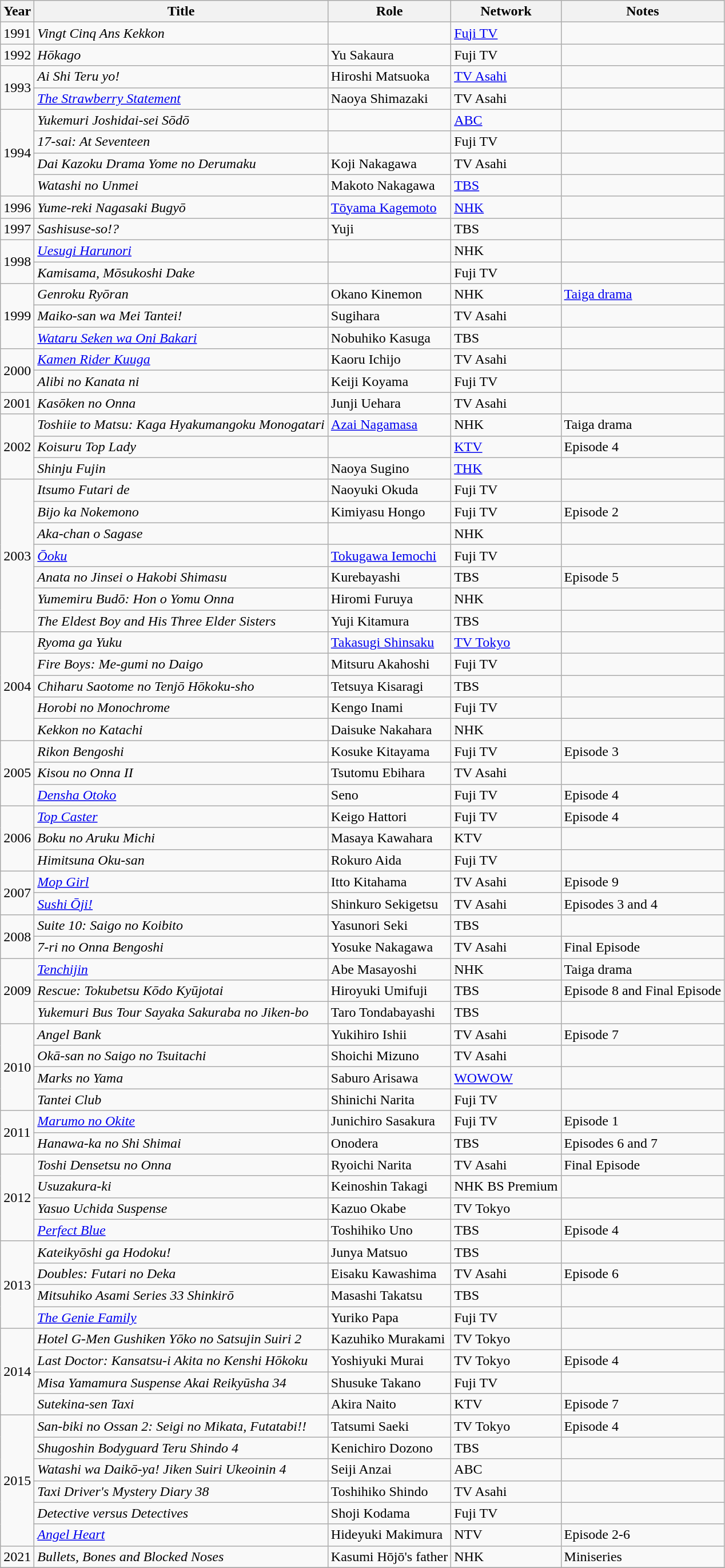<table class="wikitable">
<tr>
<th>Year</th>
<th>Title</th>
<th>Role</th>
<th>Network</th>
<th>Notes</th>
</tr>
<tr>
<td>1991</td>
<td><em>Vingt Cinq Ans Kekkon</em></td>
<td></td>
<td><a href='#'>Fuji TV</a></td>
<td></td>
</tr>
<tr>
<td>1992</td>
<td><em>Hōkago</em></td>
<td>Yu Sakaura</td>
<td>Fuji TV</td>
<td></td>
</tr>
<tr>
<td rowspan="2">1993</td>
<td><em>Ai Shi Teru yo!</em></td>
<td>Hiroshi Matsuoka</td>
<td><a href='#'>TV Asahi</a></td>
<td></td>
</tr>
<tr>
<td><em><a href='#'>The Strawberry Statement</a></em></td>
<td>Naoya Shimazaki</td>
<td>TV Asahi</td>
<td></td>
</tr>
<tr>
<td rowspan="4">1994</td>
<td><em>Yukemuri Joshidai-sei Sōdō</em></td>
<td></td>
<td><a href='#'>ABC</a></td>
<td></td>
</tr>
<tr>
<td><em>17-sai: At Seventeen</em></td>
<td></td>
<td>Fuji TV</td>
<td></td>
</tr>
<tr>
<td><em>Dai Kazoku Drama Yome no Derumaku</em></td>
<td>Koji Nakagawa</td>
<td>TV Asahi</td>
<td></td>
</tr>
<tr>
<td><em>Watashi no Unmei</em></td>
<td>Makoto Nakagawa</td>
<td><a href='#'>TBS</a></td>
<td></td>
</tr>
<tr>
<td>1996</td>
<td><em>Yume-reki Nagasaki Bugyō</em></td>
<td><a href='#'>Tōyama Kagemoto</a></td>
<td><a href='#'>NHK</a></td>
<td></td>
</tr>
<tr>
<td>1997</td>
<td><em>Sashisuse-so!?</em></td>
<td>Yuji</td>
<td>TBS</td>
<td></td>
</tr>
<tr>
<td rowspan="2">1998</td>
<td><em><a href='#'>Uesugi Harunori</a></em></td>
<td></td>
<td>NHK</td>
<td></td>
</tr>
<tr>
<td><em>Kamisama, Mōsukoshi Dake</em></td>
<td></td>
<td>Fuji TV</td>
<td></td>
</tr>
<tr>
<td rowspan="3">1999</td>
<td><em>Genroku Ryōran</em></td>
<td>Okano Kinemon</td>
<td>NHK</td>
<td><a href='#'>Taiga drama</a></td>
</tr>
<tr>
<td><em>Maiko-san wa Mei Tantei!</em></td>
<td>Sugihara</td>
<td>TV Asahi</td>
<td></td>
</tr>
<tr>
<td><em><a href='#'>Wataru Seken wa Oni Bakari</a></em></td>
<td>Nobuhiko Kasuga</td>
<td>TBS</td>
<td></td>
</tr>
<tr>
<td rowspan="2">2000</td>
<td><em><a href='#'>Kamen Rider Kuuga</a></em></td>
<td>Kaoru Ichijo</td>
<td>TV Asahi</td>
<td></td>
</tr>
<tr>
<td><em>Alibi no Kanata ni</em></td>
<td>Keiji Koyama</td>
<td>Fuji TV</td>
<td></td>
</tr>
<tr>
<td>2001</td>
<td><em>Kasōken no Onna</em></td>
<td>Junji Uehara</td>
<td>TV Asahi</td>
<td></td>
</tr>
<tr>
<td rowspan="3">2002</td>
<td><em>Toshiie to Matsu: Kaga Hyakumangoku Monogatari</em></td>
<td><a href='#'>Azai Nagamasa</a></td>
<td>NHK</td>
<td>Taiga drama</td>
</tr>
<tr>
<td><em>Koisuru Top Lady</em></td>
<td></td>
<td><a href='#'>KTV</a></td>
<td>Episode 4</td>
</tr>
<tr>
<td><em>Shinju Fujin</em></td>
<td>Naoya Sugino</td>
<td><a href='#'>THK</a></td>
<td></td>
</tr>
<tr>
<td rowspan="7">2003</td>
<td><em>Itsumo Futari de</em></td>
<td>Naoyuki Okuda</td>
<td>Fuji TV</td>
<td></td>
</tr>
<tr>
<td><em>Bijo ka Nokemono</em></td>
<td>Kimiyasu Hongo</td>
<td>Fuji TV</td>
<td>Episode 2</td>
</tr>
<tr>
<td><em>Aka-chan o Sagase</em></td>
<td></td>
<td>NHK</td>
<td></td>
</tr>
<tr>
<td><em><a href='#'>Ōoku</a></em></td>
<td><a href='#'>Tokugawa Iemochi</a></td>
<td>Fuji TV</td>
<td></td>
</tr>
<tr>
<td><em>Anata no Jinsei o Hakobi Shimasu</em></td>
<td>Kurebayashi</td>
<td>TBS</td>
<td>Episode 5</td>
</tr>
<tr>
<td><em>Yumemiru Budō: Hon o Yomu Onna</em></td>
<td>Hiromi Furuya</td>
<td>NHK</td>
<td></td>
</tr>
<tr>
<td><em>The Eldest Boy and His Three Elder Sisters</em></td>
<td>Yuji Kitamura</td>
<td>TBS</td>
<td></td>
</tr>
<tr>
<td rowspan="5">2004</td>
<td><em>Ryoma ga Yuku</em></td>
<td><a href='#'>Takasugi Shinsaku</a></td>
<td><a href='#'>TV Tokyo</a></td>
<td></td>
</tr>
<tr>
<td><em>Fire Boys: Me-gumi no Daigo</em></td>
<td>Mitsuru Akahoshi</td>
<td>Fuji TV</td>
<td></td>
</tr>
<tr>
<td><em>Chiharu Saotome no Tenjō Hōkoku-sho</em></td>
<td>Tetsuya Kisaragi</td>
<td>TBS</td>
<td></td>
</tr>
<tr>
<td><em>Horobi no Monochrome</em></td>
<td>Kengo Inami</td>
<td>Fuji TV</td>
<td></td>
</tr>
<tr>
<td><em>Kekkon no Katachi</em></td>
<td>Daisuke Nakahara</td>
<td>NHK</td>
<td></td>
</tr>
<tr>
<td rowspan="3">2005</td>
<td><em>Rikon Bengoshi</em></td>
<td>Kosuke Kitayama</td>
<td>Fuji TV</td>
<td>Episode 3</td>
</tr>
<tr>
<td><em>Kisou no Onna II</em></td>
<td>Tsutomu Ebihara</td>
<td>TV Asahi</td>
<td></td>
</tr>
<tr>
<td><em><a href='#'>Densha Otoko</a></em></td>
<td>Seno</td>
<td>Fuji TV</td>
<td>Episode 4</td>
</tr>
<tr>
<td rowspan="3">2006</td>
<td><em><a href='#'>Top Caster</a></em></td>
<td>Keigo Hattori</td>
<td>Fuji TV</td>
<td>Episode 4</td>
</tr>
<tr>
<td><em>Boku no Aruku Michi</em></td>
<td>Masaya Kawahara</td>
<td>KTV</td>
<td></td>
</tr>
<tr>
<td><em>Himitsuna Oku-san</em></td>
<td>Rokuro Aida</td>
<td>Fuji TV</td>
<td></td>
</tr>
<tr>
<td rowspan="2">2007</td>
<td><em><a href='#'>Mop Girl</a></em></td>
<td>Itto Kitahama</td>
<td>TV Asahi</td>
<td>Episode 9</td>
</tr>
<tr>
<td><em><a href='#'>Sushi Ōji!</a></em></td>
<td>Shinkuro Sekigetsu</td>
<td>TV Asahi</td>
<td>Episodes 3 and 4</td>
</tr>
<tr>
<td rowspan="2">2008</td>
<td><em>Suite 10: Saigo no Koibito</em></td>
<td>Yasunori Seki</td>
<td>TBS</td>
<td></td>
</tr>
<tr>
<td><em>7-ri no Onna Bengoshi</em></td>
<td>Yosuke Nakagawa</td>
<td>TV Asahi</td>
<td>Final Episode</td>
</tr>
<tr>
<td rowspan="3">2009</td>
<td><em><a href='#'>Tenchijin</a></em></td>
<td>Abe Masayoshi</td>
<td>NHK</td>
<td>Taiga drama</td>
</tr>
<tr>
<td><em>Rescue: Tokubetsu Kōdo Kyūjotai</em></td>
<td>Hiroyuki Umifuji</td>
<td>TBS</td>
<td>Episode 8 and Final Episode</td>
</tr>
<tr>
<td><em>Yukemuri Bus Tour Sayaka Sakuraba no Jiken-bo</em></td>
<td>Taro Tondabayashi</td>
<td>TBS</td>
<td></td>
</tr>
<tr>
<td rowspan="4">2010</td>
<td><em>Angel Bank</em></td>
<td>Yukihiro Ishii</td>
<td>TV Asahi</td>
<td>Episode 7</td>
</tr>
<tr>
<td><em>Okā-san no Saigo no Tsuitachi</em></td>
<td>Shoichi Mizuno</td>
<td>TV Asahi</td>
<td></td>
</tr>
<tr>
<td><em>Marks no Yama</em></td>
<td>Saburo Arisawa</td>
<td><a href='#'>WOWOW</a></td>
<td></td>
</tr>
<tr>
<td><em>Tantei Club</em></td>
<td>Shinichi Narita</td>
<td>Fuji TV</td>
<td></td>
</tr>
<tr>
<td rowspan="2">2011</td>
<td><em><a href='#'>Marumo no Okite</a></em></td>
<td>Junichiro Sasakura</td>
<td>Fuji TV</td>
<td>Episode 1</td>
</tr>
<tr>
<td><em>Hanawa-ka no Shi Shimai</em></td>
<td>Onodera</td>
<td>TBS</td>
<td>Episodes 6 and 7</td>
</tr>
<tr>
<td rowspan="4">2012</td>
<td><em>Toshi Densetsu no Onna</em></td>
<td>Ryoichi Narita</td>
<td>TV Asahi</td>
<td>Final Episode</td>
</tr>
<tr>
<td><em>Usuzakura-ki</em></td>
<td>Keinoshin Takagi</td>
<td>NHK BS Premium</td>
<td></td>
</tr>
<tr>
<td><em>Yasuo Uchida Suspense</em></td>
<td>Kazuo Okabe</td>
<td>TV Tokyo</td>
<td></td>
</tr>
<tr>
<td><em><a href='#'>Perfect Blue</a></em></td>
<td>Toshihiko Uno</td>
<td>TBS</td>
<td>Episode 4</td>
</tr>
<tr>
<td rowspan="4">2013</td>
<td><em>Kateikyōshi ga Hodoku!</em></td>
<td>Junya Matsuo</td>
<td>TBS</td>
<td></td>
</tr>
<tr>
<td><em>Doubles: Futari no Deka</em></td>
<td>Eisaku Kawashima</td>
<td>TV Asahi</td>
<td>Episode 6</td>
</tr>
<tr>
<td><em>Mitsuhiko Asami Series 33 Shinkirō</em></td>
<td>Masashi Takatsu</td>
<td>TBS</td>
<td></td>
</tr>
<tr>
<td><em><a href='#'>The Genie Family</a></em></td>
<td>Yuriko Papa</td>
<td>Fuji TV</td>
<td></td>
</tr>
<tr>
<td rowspan="4">2014</td>
<td><em>Hotel G-Men Gushiken Yōko no Satsujin Suiri 2</em></td>
<td>Kazuhiko Murakami</td>
<td>TV Tokyo</td>
<td></td>
</tr>
<tr>
<td><em>Last Doctor: Kansatsu-i Akita no Kenshi Hōkoku</em></td>
<td>Yoshiyuki Murai</td>
<td>TV Tokyo</td>
<td>Episode 4</td>
</tr>
<tr>
<td><em>Misa Yamamura Suspense Akai Reikyūsha 34</em></td>
<td>Shusuke Takano</td>
<td>Fuji TV</td>
<td></td>
</tr>
<tr>
<td><em>Sutekina-sen Taxi</em></td>
<td>Akira Naito</td>
<td>KTV</td>
<td>Episode 7</td>
</tr>
<tr>
<td rowspan="6">2015</td>
<td><em>San-biki no Ossan 2: Seigi no Mikata, Futatabi!!</em></td>
<td>Tatsumi Saeki</td>
<td>TV Tokyo</td>
<td>Episode 4</td>
</tr>
<tr>
<td><em>Shugoshin Bodyguard Teru Shindo 4</em></td>
<td>Kenichiro Dozono</td>
<td>TBS</td>
<td></td>
</tr>
<tr>
<td><em>Watashi wa Daikō-ya! Jiken Suiri Ukeoinin 4</em></td>
<td>Seiji Anzai</td>
<td>ABC</td>
<td></td>
</tr>
<tr>
<td><em>Taxi Driver's Mystery Diary 38</em></td>
<td>Toshihiko Shindo</td>
<td>TV Asahi</td>
<td></td>
</tr>
<tr>
<td><em>Detective versus Detectives</em></td>
<td>Shoji Kodama</td>
<td>Fuji TV</td>
<td></td>
</tr>
<tr>
<td><em><a href='#'>Angel Heart</a></em></td>
<td>Hideyuki Makimura</td>
<td>NTV</td>
<td>Episode 2-6</td>
</tr>
<tr>
<td>2021</td>
<td><em>Bullets, Bones and Blocked Noses</em></td>
<td>Kasumi Hōjō's father</td>
<td>NHK</td>
<td>Miniseries</td>
</tr>
<tr>
</tr>
</table>
